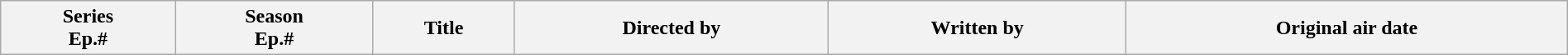<table class="wikitable plainrowheaders" style="width:100%; margin:auto;">
<tr>
<th>Series<br>Ep.#</th>
<th>Season<br>Ep.#</th>
<th>Title</th>
<th>Directed by</th>
<th>Written by</th>
<th>Original air date<br>












</th>
</tr>
</table>
